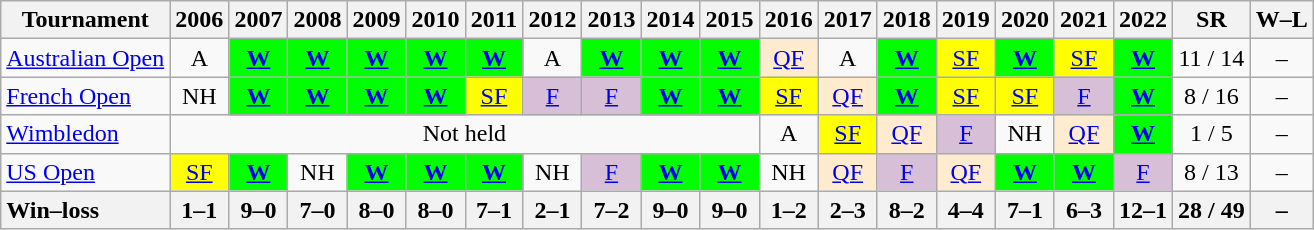<table class="wikitable" style="text-align:center">
<tr>
<th>Tournament</th>
<th>2006</th>
<th>2007</th>
<th>2008</th>
<th>2009</th>
<th>2010</th>
<th>2011</th>
<th>2012</th>
<th>2013</th>
<th>2014</th>
<th>2015</th>
<th>2016</th>
<th>2017</th>
<th>2018</th>
<th>2019</th>
<th>2020</th>
<th>2021</th>
<th>2022</th>
<th>SR</th>
<th>W–L</th>
</tr>
<tr>
<td align="left"><a href='#'>Australian Open</a></td>
<td colspan="1">A</td>
<td style="background:lime;"><a href='#'><strong>W</strong></a></td>
<td style="background:lime;"><a href='#'><strong>W</strong></a></td>
<td style="background:lime;"><a href='#'><strong>W</strong></a></td>
<td style="background:lime;"><a href='#'><strong>W</strong></a></td>
<td style="background:lime;"><a href='#'><strong>W</strong></a></td>
<td>A</td>
<td style="background:lime;"><a href='#'><strong>W</strong></a></td>
<td style="background:lime;"><a href='#'><strong>W</strong></a></td>
<td style="background:lime;"><a href='#'><strong>W</strong></a></td>
<td bgcolor="ffebcd"><a href='#'>QF</a></td>
<td>A</td>
<td style="background:lime;"><a href='#'><strong>W</strong></a></td>
<td style="background:yellow;"><a href='#'>SF</a></td>
<td style="background:lime;"><a href='#'><strong>W</strong></a></td>
<td style="background:yellow;"><a href='#'>SF</a></td>
<td style="background:lime;"><a href='#'><strong>W</strong></a></td>
<td>11 / 14</td>
<td>–</td>
</tr>
<tr>
<td align="left"><a href='#'>French Open</a></td>
<td colspan="1">NH</td>
<td style="background:lime;"><a href='#'><strong>W</strong></a></td>
<td style="background:lime;"><a href='#'><strong>W</strong></a></td>
<td style="background:lime;"><a href='#'><strong>W</strong></a></td>
<td style="background:lime;"><a href='#'><strong>W</strong></a></td>
<td style="background:yellow;"><a href='#'>SF</a></td>
<td style="background:thistle;"><a href='#'>F</a></td>
<td style="background:thistle;"><a href='#'>F</a></td>
<td style="background:lime;"><a href='#'><strong>W</strong></a></td>
<td style="background:lime;"><a href='#'><strong>W</strong></a></td>
<td style="background:yellow;"><a href='#'>SF</a></td>
<td bgcolor="ffebcd"><a href='#'>QF</a></td>
<td style="background:lime;"><a href='#'><strong>W</strong></a></td>
<td style="background:yellow;"><a href='#'>SF</a></td>
<td style="background:yellow;"><a href='#'>SF</a></td>
<td style="background:thistle;"><a href='#'>F</a></td>
<td style="background:lime;"><a href='#'><strong>W</strong></a></td>
<td>8 / 16</td>
<td>–</td>
</tr>
<tr>
<td align="left"><a href='#'>Wimbledon</a></td>
<td colspan="10">Not held</td>
<td>A</td>
<td style="background:yellow;"><a href='#'>SF</a></td>
<td bgcolor="ffebcd"><a href='#'>QF</a></td>
<td style="background:thistle;"><a href='#'>F</a></td>
<td>NH</td>
<td bgcolor="ffebcd"><a href='#'>QF</a></td>
<td style="background:lime;"><a href='#'><strong>W</strong></a></td>
<td>1 / 5</td>
<td>–</td>
</tr>
<tr>
<td align="left"><a href='#'>US Open</a></td>
<td style="background:yellow;"><a href='#'>SF</a></td>
<td style="background:lime;"><a href='#'><strong>W</strong></a></td>
<td>NH</td>
<td style="background:lime;"><a href='#'><strong>W</strong></a></td>
<td style="background:lime;"><a href='#'><strong>W</strong></a></td>
<td style="background:lime;"><a href='#'><strong>W</strong></a></td>
<td>NH</td>
<td style="background:thistle;"><a href='#'>F</a></td>
<td style="background:lime;"><a href='#'><strong>W</strong></a></td>
<td style="background:lime;"><a href='#'><strong>W</strong></a></td>
<td>NH</td>
<td bgcolor="ffebcd"><a href='#'>QF</a></td>
<td style="background:thistle;"><a href='#'>F</a></td>
<td bgcolor="ffebcd"><a href='#'>QF</a></td>
<td style="background:lime;"><a href='#'><strong>W</strong></a></td>
<td style="background:lime;"><a href='#'><strong>W</strong></a></td>
<td style="background:thistle;"><a href='#'>F</a></td>
<td>8 / 13</td>
<td>–</td>
</tr>
<tr>
<th style="text-align:left">Win–loss</th>
<th>1–1</th>
<th>9–0</th>
<th>7–0</th>
<th>8–0</th>
<th>8–0</th>
<th>7–1</th>
<th>2–1</th>
<th>7–2</th>
<th>9–0</th>
<th>9–0</th>
<th>1–2</th>
<th>2–3</th>
<th>8–2</th>
<th>4–4</th>
<th>7–1</th>
<th>6–3</th>
<th>12–1</th>
<th>28 / 49</th>
<th>–</th>
</tr>
</table>
